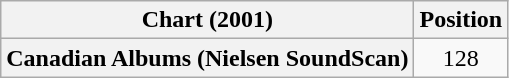<table class="wikitable plainrowheaders" style="text-align:center">
<tr>
<th scope="col">Chart (2001)</th>
<th scope="col">Position</th>
</tr>
<tr>
<th scope="row">Canadian Albums (Nielsen SoundScan)</th>
<td>128</td>
</tr>
</table>
